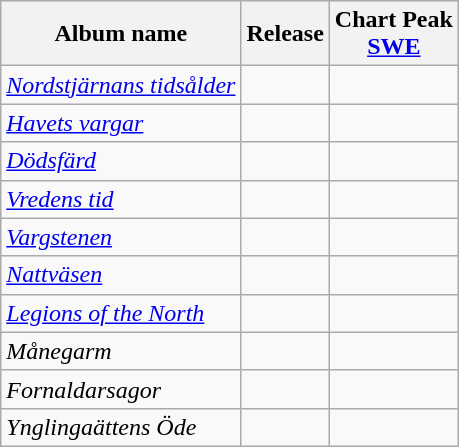<table class="wikitable">
<tr>
<th>Album name</th>
<th>Release</th>
<th>Chart Peak <br><a href='#'>SWE</a></th>
</tr>
<tr>
<td><em><a href='#'>Nordstjärnans tidsålder</a></em></td>
<td></td>
<td></td>
</tr>
<tr>
<td><em><a href='#'>Havets vargar</a></em></td>
<td></td>
<td></td>
</tr>
<tr>
<td><em><a href='#'>Dödsfärd</a></em></td>
<td></td>
<td></td>
</tr>
<tr>
<td><em><a href='#'>Vredens tid</a></em></td>
<td></td>
<td></td>
</tr>
<tr>
<td><em><a href='#'>Vargstenen</a></em></td>
<td></td>
<td></td>
</tr>
<tr>
<td><em><a href='#'>Nattväsen</a></em></td>
<td></td>
<td></td>
</tr>
<tr>
<td><em><a href='#'>Legions of the North</a></em></td>
<td></td>
<td></td>
</tr>
<tr>
<td><em>Månegarm</em></td>
<td></td>
<td></td>
</tr>
<tr>
<td><em>Fornaldarsagor</em></td>
<td></td>
<td></td>
</tr>
<tr>
<td><em>Ynglingaättens Öde</em></td>
<td></td>
<td></td>
</tr>
</table>
